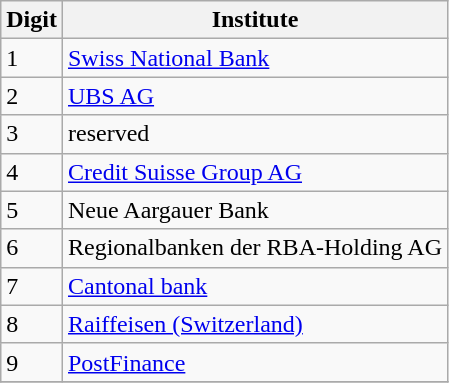<table class="wikitable" border="1">
<tr>
<th>Digit</th>
<th>Institute</th>
</tr>
<tr>
<td>1</td>
<td><a href='#'>Swiss National Bank</a></td>
</tr>
<tr>
<td>2</td>
<td><a href='#'>UBS AG</a></td>
</tr>
<tr>
<td>3</td>
<td>reserved</td>
</tr>
<tr>
<td>4</td>
<td><a href='#'>Credit Suisse Group AG</a></td>
</tr>
<tr>
<td>5</td>
<td>Neue Aargauer Bank</td>
</tr>
<tr>
<td>6</td>
<td>Regionalbanken der RBA-Holding AG</td>
</tr>
<tr>
<td>7</td>
<td><a href='#'>Cantonal bank</a></td>
</tr>
<tr>
<td>8</td>
<td><a href='#'>Raiffeisen (Switzerland)</a></td>
</tr>
<tr>
<td>9</td>
<td><a href='#'>PostFinance</a></td>
</tr>
<tr>
</tr>
</table>
